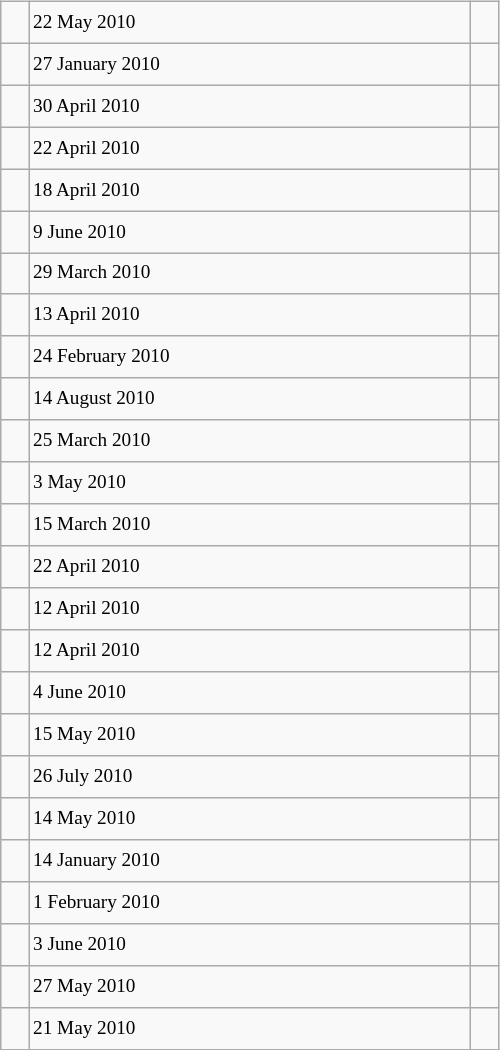<table class="wikitable" style="font-size: 80%; float: left; width: 26em; margin-right: 1em; height: 700px">
<tr>
<td></td>
<td>22 May 2010</td>
<td></td>
</tr>
<tr>
<td></td>
<td>27 January 2010</td>
<td></td>
</tr>
<tr>
<td></td>
<td>30 April 2010</td>
<td></td>
</tr>
<tr>
<td></td>
<td>22 April 2010</td>
<td></td>
</tr>
<tr>
<td></td>
<td>18 April 2010</td>
<td></td>
</tr>
<tr>
<td></td>
<td>9 June 2010</td>
<td></td>
</tr>
<tr>
<td></td>
<td>29 March 2010</td>
<td></td>
</tr>
<tr>
<td></td>
<td>13 April 2010</td>
<td></td>
</tr>
<tr>
<td></td>
<td>24 February 2010</td>
<td></td>
</tr>
<tr>
<td></td>
<td>14 August 2010</td>
<td></td>
</tr>
<tr>
<td></td>
<td>25 March 2010</td>
<td></td>
</tr>
<tr>
<td></td>
<td>3 May 2010</td>
<td></td>
</tr>
<tr>
<td></td>
<td>15 March 2010</td>
<td></td>
</tr>
<tr>
<td></td>
<td>22 April 2010</td>
<td></td>
</tr>
<tr>
<td></td>
<td>12 April 2010</td>
<td></td>
</tr>
<tr>
<td></td>
<td>12 April 2010</td>
<td></td>
</tr>
<tr>
<td></td>
<td>4 June 2010</td>
<td></td>
</tr>
<tr>
<td></td>
<td>15 May 2010</td>
<td></td>
</tr>
<tr>
<td></td>
<td>26 July 2010</td>
<td></td>
</tr>
<tr>
<td></td>
<td>14 May 2010</td>
<td></td>
</tr>
<tr>
<td></td>
<td>14 January 2010</td>
<td></td>
</tr>
<tr>
<td></td>
<td>1 February 2010</td>
<td></td>
</tr>
<tr>
<td></td>
<td>3 June 2010</td>
<td></td>
</tr>
<tr>
<td></td>
<td>27 May 2010</td>
<td></td>
</tr>
<tr>
<td></td>
<td>21 May 2010</td>
<td></td>
</tr>
</table>
